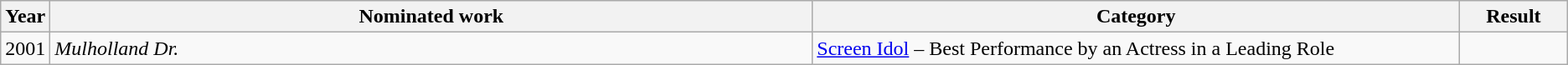<table class=wikitable>
<tr>
<th scope="col" style="width:1em;">Year</th>
<th scope="col" style="width:39em;">Nominated work</th>
<th scope="col" style="width:33em;">Category</th>
<th scope="col" style="width:5em;">Result</th>
</tr>
<tr>
<td>2001</td>
<td><em>Mulholland Dr.</em></td>
<td><a href='#'>Screen Idol</a> – Best Performance by an Actress in a Leading Role</td>
<td></td>
</tr>
</table>
